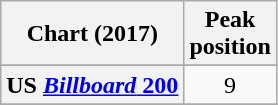<table class="wikitable sortable plainrowheaders" style="text-align:center">
<tr>
<th scope="col">Chart (2017)</th>
<th scope="col">Peak<br> position</th>
</tr>
<tr>
</tr>
<tr>
</tr>
<tr>
</tr>
<tr>
</tr>
<tr>
</tr>
<tr>
</tr>
<tr>
</tr>
<tr>
</tr>
<tr>
</tr>
<tr>
</tr>
<tr>
</tr>
<tr>
</tr>
<tr>
</tr>
<tr>
</tr>
<tr>
</tr>
<tr>
<th scope="row">US <a href='#'><em>Billboard</em> 200</a></th>
<td>9</td>
</tr>
<tr>
</tr>
<tr>
</tr>
</table>
